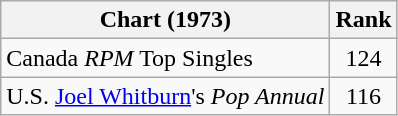<table class="wikitable">
<tr>
<th align="left">Chart (1973)</th>
<th style="text-align:center;">Rank</th>
</tr>
<tr>
<td>Canada <em>RPM</em> Top Singles</td>
<td style="text-align:center;">124</td>
</tr>
<tr>
<td>U.S. <a href='#'>Joel Whitburn</a>'s <em>Pop Annual</em></td>
<td style="text-align:center;">116</td>
</tr>
</table>
